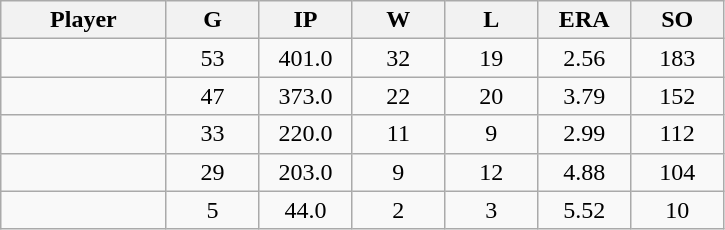<table class="wikitable sortable">
<tr>
<th bgcolor="#DDDDFF" width="16%">Player</th>
<th bgcolor="#DDDDFF" width="9%">G</th>
<th bgcolor="#DDDDFF" width="9%">IP</th>
<th bgcolor="#DDDDFF" width="9%">W</th>
<th bgcolor="#DDDDFF" width="9%">L</th>
<th bgcolor="#DDDDFF" width="9%">ERA</th>
<th bgcolor="#DDDDFF" width="9%">SO</th>
</tr>
<tr align="center">
<td></td>
<td>53</td>
<td>401.0</td>
<td>32</td>
<td>19</td>
<td>2.56</td>
<td>183</td>
</tr>
<tr align="center">
<td></td>
<td>47</td>
<td>373.0</td>
<td>22</td>
<td>20</td>
<td>3.79</td>
<td>152</td>
</tr>
<tr align="center">
<td></td>
<td>33</td>
<td>220.0</td>
<td>11</td>
<td>9</td>
<td>2.99</td>
<td>112</td>
</tr>
<tr align="center">
<td></td>
<td>29</td>
<td>203.0</td>
<td>9</td>
<td>12</td>
<td>4.88</td>
<td>104</td>
</tr>
<tr align="center">
<td></td>
<td>5</td>
<td>44.0</td>
<td>2</td>
<td>3</td>
<td>5.52</td>
<td>10</td>
</tr>
</table>
